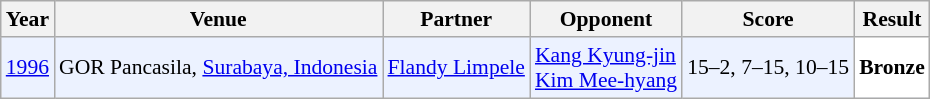<table class="sortable wikitable" style="font-size: 90%;">
<tr>
<th>Year</th>
<th>Venue</th>
<th>Partner</th>
<th>Opponent</th>
<th>Score</th>
<th>Result</th>
</tr>
<tr style="background:#ECF2FF">
<td align="center"><a href='#'>1996</a></td>
<td align="left">GOR Pancasila, <a href='#'>Surabaya, Indonesia</a></td>
<td align="left"> <a href='#'>Flandy Limpele</a></td>
<td align="left"> <a href='#'>Kang Kyung-jin</a><br> <a href='#'>Kim Mee-hyang</a></td>
<td align="left">15–2, 7–15, 10–15</td>
<td style="text-align:left; background:white"> <strong>Bronze</strong></td>
</tr>
</table>
